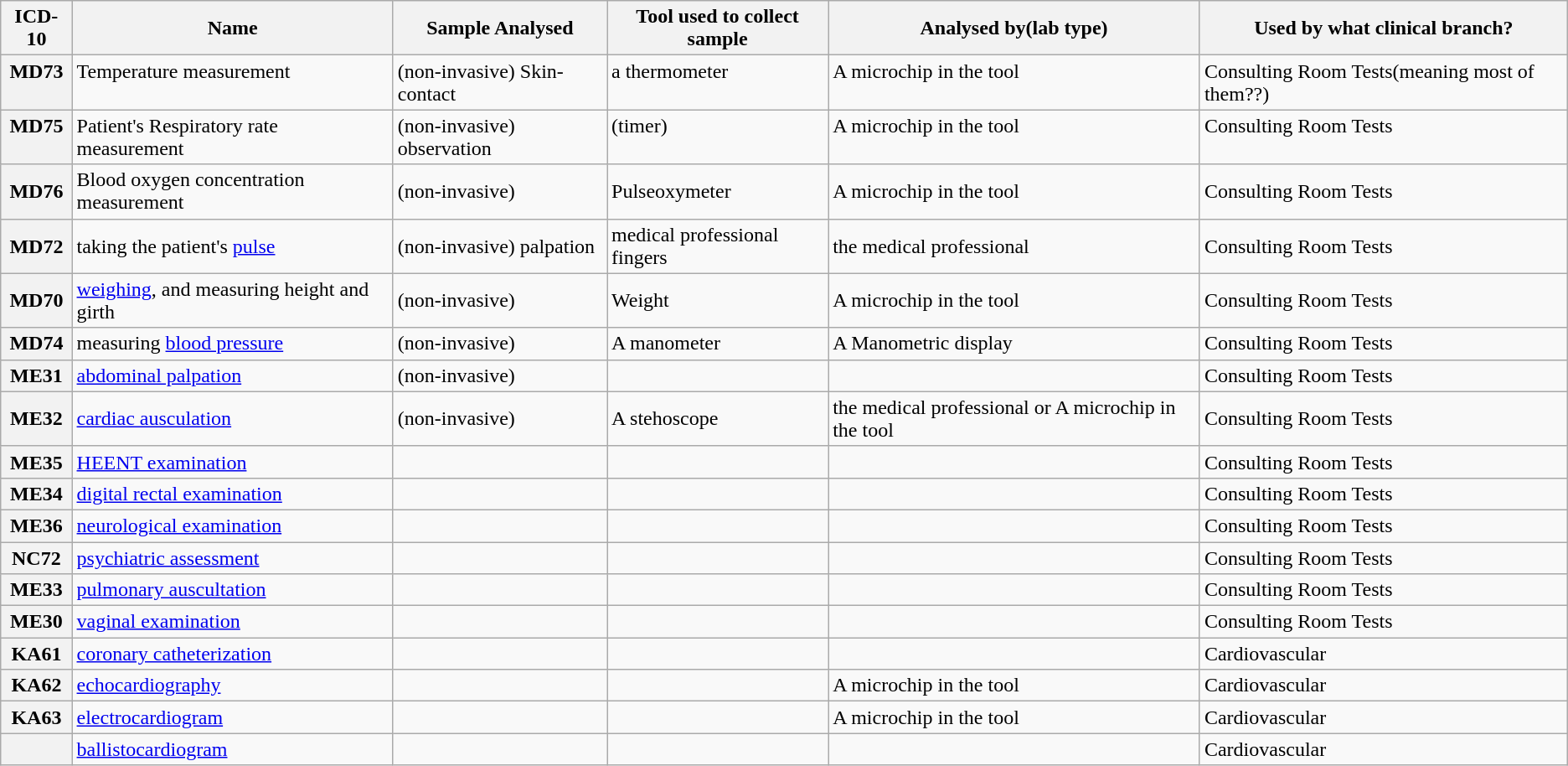<table class="wikitable sortable static-row-numbers sticky-header sort-under mw-datatable plainrowheaders">
<tr>
<th scope="col">ICD-10</th>
<th scope="col">Name</th>
<th scope="col">Sample Analysed</th>
<th>Tool used to collect sample</th>
<th scope="col">Analysed by(lab type)</th>
<th scope="col">Used by what clinical branch?</th>
</tr>
<tr style="vertical-align: top;">
<th scope="row">MD73</th>
<td>Temperature measurement</td>
<td>(non-invasive) Skin-contact</td>
<td>a thermometer</td>
<td>A microchip in the tool</td>
<td>Consulting Room Tests(meaning most of them??)</td>
</tr>
<tr style="vertical-align: top;">
<th scope="row">MD75</th>
<td>Patient's Respiratory rate measurement</td>
<td>(non-invasive) observation</td>
<td>(timer)</td>
<td>A microchip in the tool</td>
<td>Consulting Room Tests</td>
</tr>
<tr>
<th>MD76</th>
<td>Blood oxygen concentration measurement</td>
<td>(non-invasive)</td>
<td>Pulseoxymeter</td>
<td>A microchip in the tool</td>
<td>Consulting Room Tests</td>
</tr>
<tr>
<th>MD72</th>
<td>taking the patient's <a href='#'>pulse</a></td>
<td>(non-invasive) palpation</td>
<td>medical professional fingers</td>
<td>the medical professional</td>
<td>Consulting Room Tests</td>
</tr>
<tr>
<th>MD70</th>
<td><a href='#'>weighing</a>, and measuring height and girth</td>
<td>(non-invasive)</td>
<td>Weight</td>
<td>A microchip in the tool</td>
<td>Consulting Room Tests</td>
</tr>
<tr>
<th>MD74</th>
<td>measuring <a href='#'>blood pressure</a></td>
<td>(non-invasive)</td>
<td>A manometer</td>
<td>A Manometric display</td>
<td>Consulting Room Tests</td>
</tr>
<tr>
<th>ME31</th>
<td><a href='#'>abdominal palpation</a></td>
<td>(non-invasive)</td>
<td></td>
<td></td>
<td>Consulting Room Tests</td>
</tr>
<tr>
<th>ME32</th>
<td><a href='#'>cardiac ausculation</a></td>
<td>(non-invasive)</td>
<td>A stehoscope</td>
<td>the medical professional or A microchip in the tool</td>
<td>Consulting Room Tests</td>
</tr>
<tr>
<th>ME35</th>
<td><a href='#'>HEENT examination</a></td>
<td></td>
<td></td>
<td></td>
<td>Consulting Room Tests</td>
</tr>
<tr>
<th>ME34</th>
<td><a href='#'>digital rectal examination</a></td>
<td></td>
<td></td>
<td></td>
<td>Consulting Room Tests</td>
</tr>
<tr>
<th>ME36</th>
<td><a href='#'>neurological examination</a></td>
<td></td>
<td></td>
<td></td>
<td>Consulting Room Tests</td>
</tr>
<tr>
<th>NC72</th>
<td><a href='#'>psychiatric assessment</a></td>
<td></td>
<td></td>
<td></td>
<td>Consulting Room Tests</td>
</tr>
<tr>
<th>ME33</th>
<td><a href='#'>pulmonary auscultation</a></td>
<td></td>
<td></td>
<td></td>
<td>Consulting Room Tests</td>
</tr>
<tr>
<th>ME30</th>
<td><a href='#'>vaginal examination</a></td>
<td></td>
<td></td>
<td></td>
<td>Consulting Room Tests</td>
</tr>
<tr>
<th>KA61</th>
<td><a href='#'>coronary catheterization</a></td>
<td></td>
<td></td>
<td></td>
<td>Cardiovascular</td>
</tr>
<tr>
<th>KA62</th>
<td><a href='#'>echocardiography</a></td>
<td></td>
<td></td>
<td>A microchip in the tool</td>
<td>Cardiovascular</td>
</tr>
<tr>
<th>KA63</th>
<td><a href='#'>electrocardiogram</a></td>
<td></td>
<td></td>
<td>A microchip in the tool</td>
<td>Cardiovascular</td>
</tr>
<tr>
<th></th>
<td><a href='#'>ballistocardiogram</a></td>
<td></td>
<td></td>
<td></td>
<td>Cardiovascular</td>
</tr>
</table>
